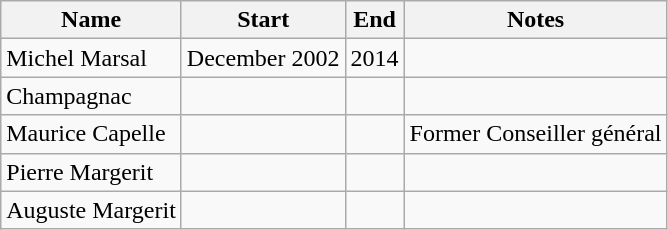<table class="wikitable">
<tr>
<th>Name</th>
<th>Start</th>
<th>End</th>
<th>Notes</th>
</tr>
<tr>
<td>Michel Marsal</td>
<td>December 2002</td>
<td>2014</td>
<td></td>
</tr>
<tr>
<td>Champagnac</td>
<td></td>
<td></td>
<td></td>
</tr>
<tr>
<td>Maurice Capelle</td>
<td></td>
<td></td>
<td>Former Conseiller général</td>
</tr>
<tr>
<td>Pierre Margerit</td>
<td></td>
<td></td>
<td></td>
</tr>
<tr>
<td>Auguste Margerit</td>
<td></td>
<td></td>
<td></td>
</tr>
</table>
